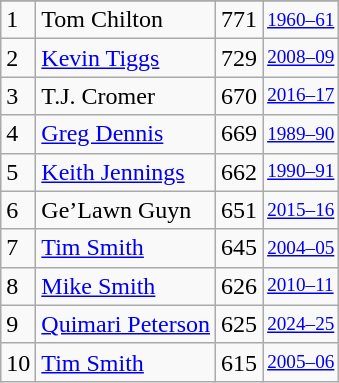<table class="wikitable">
<tr>
</tr>
<tr>
<td>1</td>
<td>Tom Chilton</td>
<td>771</td>
<td style="font-size:80%;"><a href='#'>1960–61</a></td>
</tr>
<tr>
<td>2</td>
<td><a href='#'>Kevin Tiggs</a></td>
<td>729</td>
<td style="font-size:80%;"><a href='#'>2008–09</a></td>
</tr>
<tr>
<td>3</td>
<td>T.J. Cromer</td>
<td>670</td>
<td style="font-size:80%;"><a href='#'>2016–17</a></td>
</tr>
<tr>
<td>4</td>
<td><a href='#'>Greg Dennis</a></td>
<td>669</td>
<td style="font-size:80%;"><a href='#'>1989–90</a></td>
</tr>
<tr>
<td>5</td>
<td><a href='#'>Keith Jennings</a></td>
<td>662</td>
<td style="font-size:80%;"><a href='#'>1990–91</a></td>
</tr>
<tr>
<td>6</td>
<td>Ge’Lawn Guyn</td>
<td>651</td>
<td style="font-size:80%;"><a href='#'>2015–16</a></td>
</tr>
<tr>
<td>7</td>
<td><a href='#'>Tim Smith</a></td>
<td>645</td>
<td style="font-size:80%;"><a href='#'>2004–05</a></td>
</tr>
<tr>
<td>8</td>
<td><a href='#'>Mike Smith</a></td>
<td>626</td>
<td style="font-size:80%;"><a href='#'>2010–11</a></td>
</tr>
<tr>
<td>9</td>
<td><a href='#'>Quimari Peterson</a></td>
<td>625</td>
<td style="font-size:80%;"><a href='#'>2024–25</a></td>
</tr>
<tr>
<td>10</td>
<td><a href='#'>Tim Smith</a></td>
<td>615</td>
<td style="font-size:80%;"><a href='#'>2005–06</a></td>
</tr>
</table>
